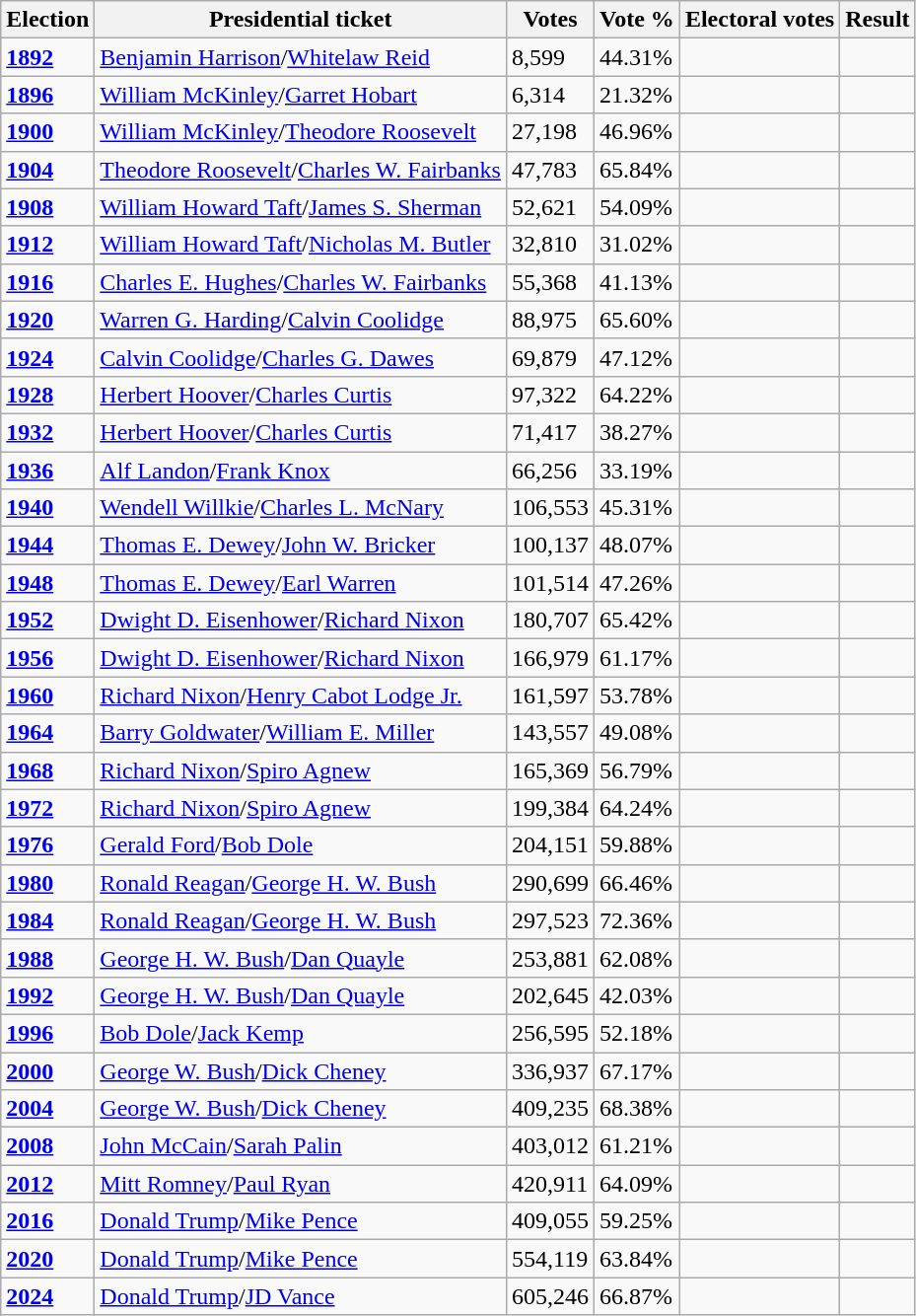<table class="wikitable">
<tr>
<th>Election</th>
<th>Presidential ticket</th>
<th>Votes</th>
<th>Vote %</th>
<th>Electoral votes</th>
<th>Result</th>
</tr>
<tr>
<td><strong><a href='#'>1892</a></strong></td>
<td><a href='#'>Benjamin Harrison</a>/<a href='#'>Whitelaw Reid</a></td>
<td>8,599</td>
<td>44.31%</td>
<td></td>
<td></td>
</tr>
<tr>
<td><strong><a href='#'>1896</a></strong></td>
<td><a href='#'>William McKinley</a>/<a href='#'>Garret Hobart</a></td>
<td>6,314</td>
<td>21.32%</td>
<td></td>
<td></td>
</tr>
<tr>
<td><strong><a href='#'>1900</a></strong></td>
<td><a href='#'>William McKinley</a>/<a href='#'>Theodore Roosevelt</a></td>
<td>27,198</td>
<td>46.96%</td>
<td></td>
<td></td>
</tr>
<tr>
<td><strong><a href='#'>1904</a></strong></td>
<td><a href='#'>Theodore Roosevelt</a>/<a href='#'>Charles W. Fairbanks</a></td>
<td>47,783</td>
<td>65.84%</td>
<td></td>
<td></td>
</tr>
<tr>
<td><strong><a href='#'>1908</a></strong></td>
<td><a href='#'>William Howard Taft</a>/<a href='#'>James S. Sherman</a></td>
<td>52,621</td>
<td>54.09%</td>
<td></td>
<td></td>
</tr>
<tr>
<td><strong><a href='#'>1912</a></strong></td>
<td><a href='#'>William Howard Taft</a>/<a href='#'>Nicholas M. Butler</a></td>
<td>32,810</td>
<td>31.02%</td>
<td></td>
<td></td>
</tr>
<tr>
<td><strong><a href='#'>1916</a></strong></td>
<td><a href='#'>Charles E. Hughes</a>/<a href='#'>Charles W. Fairbanks</a></td>
<td>55,368</td>
<td>41.13%</td>
<td></td>
<td></td>
</tr>
<tr>
<td><strong><a href='#'>1920</a></strong></td>
<td><a href='#'>Warren G. Harding</a>/<a href='#'>Calvin Coolidge</a></td>
<td>88,975</td>
<td>65.60%</td>
<td></td>
<td></td>
</tr>
<tr>
<td><strong><a href='#'>1924</a></strong></td>
<td><a href='#'>Calvin Coolidge</a>/<a href='#'>Charles G. Dawes</a></td>
<td>69,879</td>
<td>47.12%</td>
<td></td>
<td></td>
</tr>
<tr>
<td><strong><a href='#'>1928</a></strong></td>
<td><a href='#'>Herbert Hoover</a>/<a href='#'>Charles Curtis</a></td>
<td>97,322</td>
<td>64.22%</td>
<td></td>
<td></td>
</tr>
<tr>
<td><strong><a href='#'>1932</a></strong></td>
<td><a href='#'>Herbert Hoover</a>/<a href='#'>Charles Curtis</a></td>
<td>71,417</td>
<td>38.27%</td>
<td></td>
<td></td>
</tr>
<tr>
<td><strong><a href='#'>1936</a></strong></td>
<td><a href='#'>Alf Landon</a>/<a href='#'>Frank Knox</a></td>
<td>66,256</td>
<td>33.19%</td>
<td></td>
<td></td>
</tr>
<tr>
<td><strong><a href='#'>1940</a></strong></td>
<td><a href='#'>Wendell Willkie</a>/<a href='#'>Charles L. McNary</a></td>
<td>106,553</td>
<td>45.31%</td>
<td></td>
<td></td>
</tr>
<tr>
<td><strong><a href='#'>1944</a></strong></td>
<td><a href='#'>Thomas E. Dewey</a>/<a href='#'>John W. Bricker</a></td>
<td>100,137</td>
<td>48.07%</td>
<td></td>
<td></td>
</tr>
<tr>
<td><strong><a href='#'>1948</a></strong></td>
<td><a href='#'>Thomas E. Dewey</a>/<a href='#'>Earl Warren</a></td>
<td>101,514</td>
<td>47.26%</td>
<td></td>
<td></td>
</tr>
<tr>
<td><strong><a href='#'>1952</a></strong></td>
<td><a href='#'>Dwight D. Eisenhower</a>/<a href='#'>Richard Nixon</a></td>
<td>180,707</td>
<td>65.42%</td>
<td></td>
<td></td>
</tr>
<tr>
<td><strong><a href='#'>1956</a></strong></td>
<td><a href='#'>Dwight D. Eisenhower</a>/<a href='#'>Richard Nixon</a></td>
<td>166,979</td>
<td>61.17%</td>
<td></td>
<td></td>
</tr>
<tr>
<td><strong><a href='#'>1960</a></strong></td>
<td><a href='#'>Richard Nixon</a>/<a href='#'>Henry Cabot Lodge Jr.</a></td>
<td>161,597</td>
<td>53.78%</td>
<td></td>
<td></td>
</tr>
<tr>
<td><strong><a href='#'>1964</a></strong></td>
<td><a href='#'>Barry Goldwater</a>/<a href='#'>William E. Miller</a></td>
<td>143,557</td>
<td>49.08%</td>
<td></td>
<td></td>
</tr>
<tr>
<td><strong><a href='#'>1968</a></strong></td>
<td><a href='#'>Richard Nixon</a>/<a href='#'>Spiro Agnew</a></td>
<td>165,369</td>
<td>56.79%</td>
<td></td>
<td></td>
</tr>
<tr>
<td><strong><a href='#'>1972</a></strong></td>
<td><a href='#'>Richard Nixon</a>/<a href='#'>Spiro Agnew</a></td>
<td>199,384</td>
<td>64.24%</td>
<td></td>
<td></td>
</tr>
<tr>
<td><strong><a href='#'>1976</a></strong></td>
<td><a href='#'>Gerald Ford</a>/<a href='#'>Bob Dole</a></td>
<td>204,151</td>
<td>59.88%</td>
<td></td>
<td></td>
</tr>
<tr>
<td><strong><a href='#'>1980</a></strong></td>
<td><a href='#'>Ronald Reagan</a>/<a href='#'>George H. W. Bush</a></td>
<td>290,699</td>
<td>66.46%</td>
<td></td>
<td></td>
</tr>
<tr>
<td><strong><a href='#'>1984</a></strong></td>
<td><a href='#'>Ronald Reagan</a>/<a href='#'>George H. W. Bush</a></td>
<td>297,523</td>
<td>72.36%</td>
<td></td>
<td></td>
</tr>
<tr>
<td><strong><a href='#'>1988</a></strong></td>
<td><a href='#'>George H. W. Bush</a>/<a href='#'>Dan Quayle</a></td>
<td>253,881</td>
<td>62.08%</td>
<td></td>
<td></td>
</tr>
<tr>
<td><strong><a href='#'>1992</a></strong></td>
<td><a href='#'>George H. W. Bush</a>/<a href='#'>Dan Quayle</a></td>
<td>202,645</td>
<td>42.03%</td>
<td></td>
<td></td>
</tr>
<tr>
<td><strong><a href='#'>1996</a></strong></td>
<td><a href='#'>Bob Dole</a>/<a href='#'>Jack Kemp</a></td>
<td>256,595</td>
<td>52.18%</td>
<td></td>
<td></td>
</tr>
<tr>
<td><strong><a href='#'>2000</a></strong></td>
<td><a href='#'>George W. Bush</a>/<a href='#'>Dick Cheney</a></td>
<td>336,937</td>
<td>67.17%</td>
<td></td>
<td></td>
</tr>
<tr>
<td><strong><a href='#'>2004</a></strong></td>
<td><a href='#'>George W. Bush</a>/<a href='#'>Dick Cheney</a></td>
<td>409,235</td>
<td>68.38%</td>
<td></td>
<td></td>
</tr>
<tr>
<td><strong><a href='#'>2008</a></strong></td>
<td><a href='#'>John McCain</a>/<a href='#'>Sarah Palin</a></td>
<td>403,012</td>
<td>61.21%</td>
<td></td>
<td></td>
</tr>
<tr>
<td><strong><a href='#'>2012</a></strong></td>
<td><a href='#'>Mitt Romney</a>/<a href='#'>Paul Ryan</a></td>
<td>420,911</td>
<td>64.09%</td>
<td></td>
<td></td>
</tr>
<tr>
<td><strong><a href='#'>2016</a></strong></td>
<td><a href='#'>Donald Trump</a>/<a href='#'>Mike Pence</a></td>
<td>409,055</td>
<td>59.25%</td>
<td></td>
<td></td>
</tr>
<tr>
<td><strong><a href='#'>2020</a></strong></td>
<td><a href='#'>Donald Trump</a>/<a href='#'>Mike Pence</a></td>
<td>554,119</td>
<td>63.84%</td>
<td></td>
<td></td>
</tr>
<tr>
<td><strong><a href='#'>2024</a></strong></td>
<td><a href='#'>Donald Trump</a>/<a href='#'>JD Vance</a></td>
<td>605,246</td>
<td>66.87%</td>
<td></td>
<td></td>
</tr>
</table>
